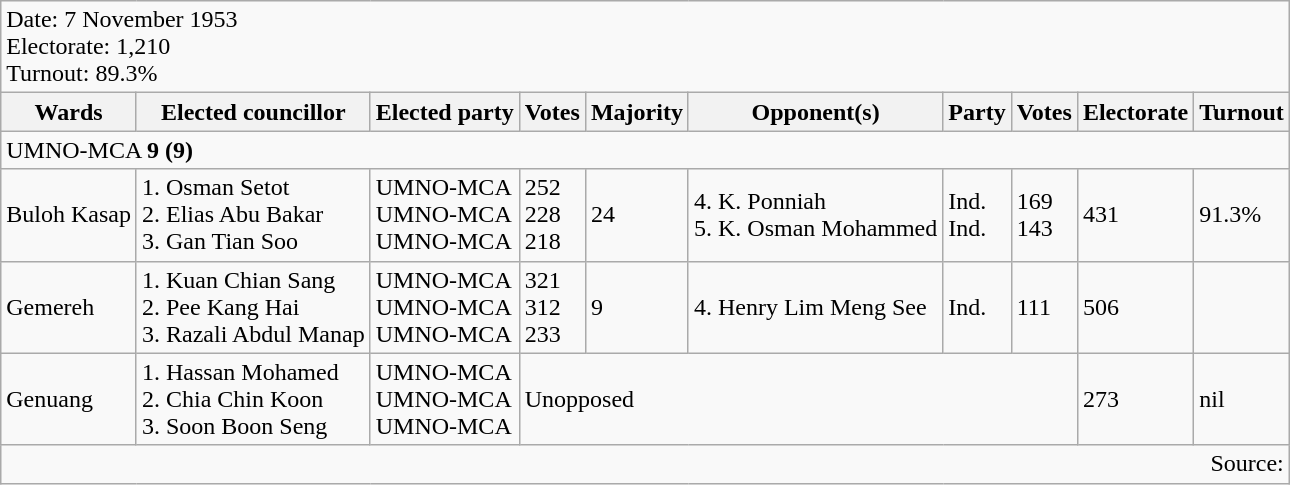<table class=wikitable>
<tr>
<td colspan=10>Date: 7 November 1953<br>Electorate: 1,210<br>Turnout: 89.3%</td>
</tr>
<tr>
<th>Wards</th>
<th>Elected councillor</th>
<th>Elected party</th>
<th>Votes</th>
<th>Majority</th>
<th>Opponent(s)</th>
<th>Party</th>
<th>Votes</th>
<th>Electorate</th>
<th>Turnout</th>
</tr>
<tr>
<td colspan=10>UMNO-MCA <strong>9 (9)</strong> </td>
</tr>
<tr>
<td>Buloh Kasap</td>
<td>1. Osman Setot<br>2. Elias Abu Bakar<br>3. Gan Tian Soo</td>
<td>UMNO-MCA<br>UMNO-MCA<br>UMNO-MCA</td>
<td>252<br>228<br>218</td>
<td>24</td>
<td>4. K. Ponniah<br>5. K. Osman Mohammed</td>
<td>Ind.<br>Ind.</td>
<td>169<br>143</td>
<td>431</td>
<td>91.3%</td>
</tr>
<tr>
<td>Gemereh</td>
<td>1. Kuan Chian Sang<br>2. Pee Kang Hai<br>3. Razali Abdul Manap</td>
<td>UMNO-MCA<br>UMNO-MCA<br>UMNO-MCA</td>
<td>321<br>312<br>233</td>
<td>9</td>
<td>4. Henry Lim Meng See</td>
<td>Ind.</td>
<td>111</td>
<td>506</td>
<td></td>
</tr>
<tr>
<td>Genuang</td>
<td>1. Hassan Mohamed<br>2. Chia Chin Koon<br>3. Soon Boon Seng</td>
<td>UMNO-MCA<br>UMNO-MCA<br>UMNO-MCA</td>
<td colspan=5>Unopposed</td>
<td>273</td>
<td>nil</td>
</tr>
<tr>
<td colspan=10 align=right>Source: <br></td>
</tr>
</table>
